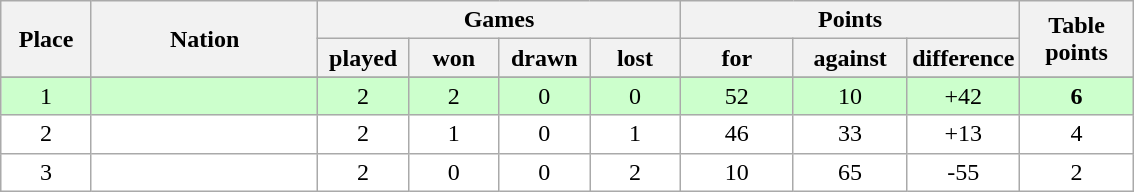<table class="wikitable">
<tr>
<th rowspan=2 width="8%">Place</th>
<th rowspan=2 width="20%">Nation</th>
<th colspan=4 width="32%">Games</th>
<th colspan=3 width="30%">Points</th>
<th rowspan=2 width="10%">Table<br>points</th>
</tr>
<tr>
<th width="8%">played</th>
<th width="8%">won</th>
<th width="8%">drawn</th>
<th width="8%">lost</th>
<th width="10%">for</th>
<th width="10%">against</th>
<th width="10%">difference</th>
</tr>
<tr>
</tr>
<tr bgcolor=#ccffcc align=center>
<td>1</td>
<td align=left><strong></strong></td>
<td>2</td>
<td>2</td>
<td>0</td>
<td>0</td>
<td>52</td>
<td>10</td>
<td>+42</td>
<td><strong>6</strong></td>
</tr>
<tr bgcolor=#ffffff align=center>
<td>2</td>
<td align=left></td>
<td>2</td>
<td>1</td>
<td>0</td>
<td>1</td>
<td>46</td>
<td>33</td>
<td>+13</td>
<td>4</td>
</tr>
<tr bgcolor=#ffffff align=center>
<td>3</td>
<td align=left></td>
<td>2</td>
<td>0</td>
<td>0</td>
<td>2</td>
<td>10</td>
<td>65</td>
<td>-55</td>
<td>2</td>
</tr>
</table>
